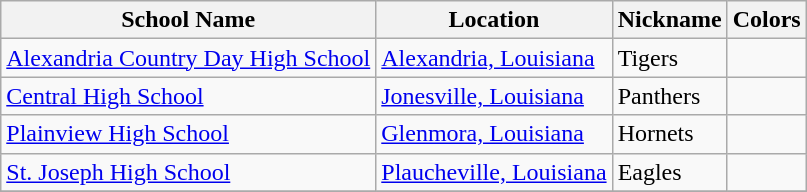<table class="wikitable">
<tr>
<th>School Name</th>
<th>Location</th>
<th>Nickname</th>
<th>Colors</th>
</tr>
<tr>
<td><a href='#'>Alexandria Country Day High School</a></td>
<td><a href='#'>Alexandria, Louisiana</a></td>
<td>Tigers</td>
<td>  </td>
</tr>
<tr>
<td><a href='#'>Central High School</a></td>
<td><a href='#'>Jonesville, Louisiana</a></td>
<td>Panthers</td>
<td> </td>
</tr>
<tr>
<td><a href='#'>Plainview High School</a></td>
<td><a href='#'>Glenmora, Louisiana</a></td>
<td>Hornets</td>
<td> </td>
</tr>
<tr>
<td><a href='#'>St. Joseph High School</a></td>
<td><a href='#'>Plaucheville, Louisiana</a></td>
<td>Eagles</td>
<td> </td>
</tr>
<tr>
</tr>
</table>
